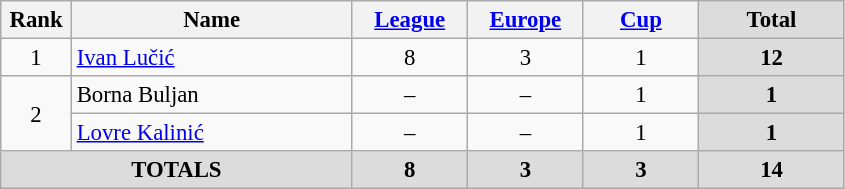<table class="wikitable" style="font-size: 95%; text-align: center;">
<tr>
<th width=40>Rank</th>
<th width=180>Name</th>
<th width=70><a href='#'>League</a></th>
<th width=70><a href='#'>Europe</a></th>
<th width=70><a href='#'>Cup</a></th>
<th width=90 style="background: #DCDCDC">Total</th>
</tr>
<tr>
<td>1</td>
<td style="text-align:left;"> <a href='#'>Ivan Lučić</a></td>
<td>8</td>
<td>3</td>
<td>1</td>
<th style="background: #DCDCDC">12</th>
</tr>
<tr>
<td rowspan=2>2</td>
<td style="text-align:left;"> Borna Buljan</td>
<td>–</td>
<td>–</td>
<td>1</td>
<th style="background: #DCDCDC">1</th>
</tr>
<tr>
<td style="text-align:left;"> <a href='#'>Lovre Kalinić</a></td>
<td>–</td>
<td>–</td>
<td>1</td>
<th style="background: #DCDCDC">1</th>
</tr>
<tr>
<th colspan="2" align="center" style="background: #DCDCDC">TOTALS</th>
<th style="background: #DCDCDC">8</th>
<th style="background: #DCDCDC">3</th>
<th style="background: #DCDCDC">3</th>
<th style="background: #DCDCDC">14</th>
</tr>
</table>
